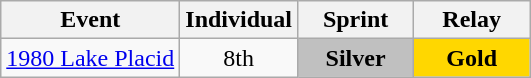<table class="wikitable" style="text-align: center;">
<tr ">
<th>Event</th>
<th style="width:70px;">Individual</th>
<th style="width:70px;">Sprint</th>
<th style="width:70px;">Relay</th>
</tr>
<tr>
<td align=left> <a href='#'>1980 Lake Placid</a></td>
<td>8th</td>
<td style="background:silver;"><strong>Silver</strong></td>
<td style="background:gold;"><strong>Gold</strong></td>
</tr>
</table>
